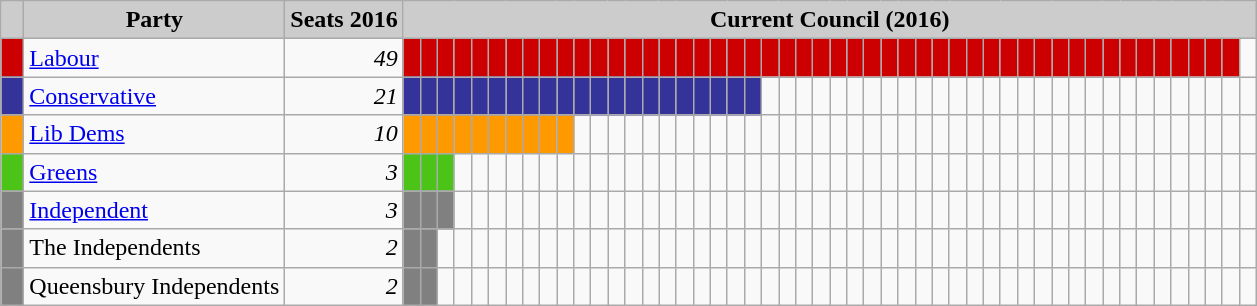<table class="wikitable">
<tr>
<th style="background:#ccc">  </th>
<th style="background:#ccc">Party</th>
<th style="background:#ccc">Seats 2016</th>
<th style="background:#ccc" colspan="90">Current Council (2016)</th>
</tr>
<tr>
<td style="background:#c00"> </td>
<td><a href='#'>Labour</a></td>
<td style="text-align: right"><em>49</em></td>
<td style="background:#c00"> </td>
<td style="background:#c00"> </td>
<td style="background:#c00"> </td>
<td style="background:#c00"> </td>
<td style="background:#c00"> </td>
<td style="background:#c00"> </td>
<td style="background:#c00"> </td>
<td style="background:#c00"> </td>
<td style="background:#c00"> </td>
<td style="background:#c00"> </td>
<td style="background:#c00"> </td>
<td style="background:#c00"> </td>
<td style="background:#c00"> </td>
<td style="background:#c00"> </td>
<td style="background:#c00"> </td>
<td style="background:#c00"> </td>
<td style="background:#c00"> </td>
<td style="background:#c00"> </td>
<td style="background:#c00"> </td>
<td style="background:#c00"> </td>
<td style="background:#c00"> </td>
<td style="background:#c00"> </td>
<td style="background:#c00"> </td>
<td style="background:#c00"> </td>
<td style="background:#c00"> </td>
<td style="background:#c00"> </td>
<td style="background:#c00"> </td>
<td style="background:#c00"> </td>
<td style="background:#c00"> </td>
<td style="background:#c00"> </td>
<td style="background:#c00"> </td>
<td style="background:#c00"> </td>
<td style="background:#c00"> </td>
<td style="background:#c00"> </td>
<td style="background:#c00"> </td>
<td style="background:#c00"> </td>
<td style="background:#c00"> </td>
<td style="background:#c00"> </td>
<td style="background:#c00"> </td>
<td style="background:#c00"> </td>
<td style="background:#c00"> </td>
<td style="background:#c00"> </td>
<td style="background:#c00"> </td>
<td style="background:#c00"> </td>
<td style="background:#c00"> </td>
<td style="background:#c00"> </td>
<td style="background:#c00"> </td>
<td style="background:#c00"> </td>
<td style="background:#c00"> </td>
<td> </td>
</tr>
<tr>
<td style="background:#339"> </td>
<td><a href='#'>Conservative</a></td>
<td style="text-align: right"><em>21</em></td>
<td style="background:#339"> </td>
<td style="background:#339"> </td>
<td style="background:#339"> </td>
<td style="background:#339"> </td>
<td style="background:#339"> </td>
<td style="background:#339"> </td>
<td style="background:#339"> </td>
<td style="background:#339"> </td>
<td style="background:#339"> </td>
<td style="background:#339"> </td>
<td style="background:#339"> </td>
<td style="background:#339"> </td>
<td style="background:#339"> </td>
<td style="background:#339"> </td>
<td style="background:#339"> </td>
<td style="background:#339"> </td>
<td style="background:#339"> </td>
<td style="background:#339"> </td>
<td style="background:#339"> </td>
<td style="background:#339"> </td>
<td style="background:#339"> </td>
<td> </td>
<td> </td>
<td> </td>
<td> </td>
<td> </td>
<td> </td>
<td> </td>
<td> </td>
<td> </td>
<td> </td>
<td> </td>
<td> </td>
<td> </td>
<td> </td>
<td> </td>
<td> </td>
<td> </td>
<td> </td>
<td> </td>
<td> </td>
<td> </td>
<td> </td>
<td> </td>
<td> </td>
<td> </td>
<td> </td>
<td> </td>
<td> </td>
<td> </td>
</tr>
<tr>
<td style="background:#f90"> </td>
<td><a href='#'>Lib Dems</a></td>
<td style="text-align: right"><em>10</em></td>
<td style="background:#f90"> </td>
<td style="background:#f90"> </td>
<td style="background:#f90"> </td>
<td style="background:#f90"> </td>
<td style="background:#f90"> </td>
<td style="background:#f90"> </td>
<td style="background:#f90"> </td>
<td style="background:#f90"> </td>
<td style="background:#f90"> </td>
<td style="background:#f90"> </td>
<td> </td>
<td> </td>
<td> </td>
<td> </td>
<td> </td>
<td> </td>
<td> </td>
<td> </td>
<td> </td>
<td> </td>
<td> </td>
<td> </td>
<td> </td>
<td> </td>
<td> </td>
<td> </td>
<td> </td>
<td> </td>
<td> </td>
<td> </td>
<td> </td>
<td> </td>
<td> </td>
<td> </td>
<td> </td>
<td> </td>
<td> </td>
<td> </td>
<td> </td>
<td> </td>
<td> </td>
<td> </td>
<td> </td>
<td> </td>
<td> </td>
<td> </td>
<td> </td>
<td> </td>
<td> </td>
<td> </td>
</tr>
<tr>
<td style="background:#4CC417"> </td>
<td><a href='#'>Greens</a></td>
<td style="text-align: right"><em>3</em></td>
<td style="background:#4CC417"> </td>
<td style="background:#4CC417"> </td>
<td style="background:#4CC417"> </td>
<td> </td>
<td> </td>
<td> </td>
<td> </td>
<td> </td>
<td> </td>
<td> </td>
<td> </td>
<td> </td>
<td> </td>
<td> </td>
<td> </td>
<td> </td>
<td> </td>
<td> </td>
<td> </td>
<td> </td>
<td> </td>
<td> </td>
<td> </td>
<td> </td>
<td> </td>
<td> </td>
<td> </td>
<td> </td>
<td> </td>
<td> </td>
<td> </td>
<td> </td>
<td> </td>
<td> </td>
<td> </td>
<td> </td>
<td> </td>
<td> </td>
<td> </td>
<td> </td>
<td> </td>
<td> </td>
<td> </td>
<td> </td>
<td> </td>
<td> </td>
<td> </td>
<td> </td>
<td> </td>
<td> </td>
</tr>
<tr>
<td style="background:gray"> </td>
<td><a href='#'>Independent</a></td>
<td style="text-align: right"><em>3</em></td>
<td style="background:gray"> </td>
<td style="background:gray"> </td>
<td style="background:gray"> </td>
<td> </td>
<td> </td>
<td> </td>
<td> </td>
<td> </td>
<td> </td>
<td> </td>
<td> </td>
<td> </td>
<td> </td>
<td> </td>
<td> </td>
<td> </td>
<td> </td>
<td> </td>
<td> </td>
<td> </td>
<td> </td>
<td> </td>
<td> </td>
<td> </td>
<td> </td>
<td> </td>
<td> </td>
<td> </td>
<td> </td>
<td> </td>
<td> </td>
<td> </td>
<td> </td>
<td> </td>
<td> </td>
<td> </td>
<td> </td>
<td> </td>
<td> </td>
<td> </td>
<td> </td>
<td> </td>
<td> </td>
<td> </td>
<td> </td>
<td> </td>
<td> </td>
<td> </td>
<td> </td>
<td> </td>
</tr>
<tr>
<td style="background:gray"> </td>
<td>The Independents</td>
<td style="text-align: right"><em>2</em></td>
<td style="background:gray"> </td>
<td style="background:gray"> </td>
<td> </td>
<td> </td>
<td> </td>
<td> </td>
<td> </td>
<td> </td>
<td> </td>
<td> </td>
<td> </td>
<td> </td>
<td> </td>
<td> </td>
<td> </td>
<td> </td>
<td> </td>
<td> </td>
<td> </td>
<td> </td>
<td> </td>
<td> </td>
<td> </td>
<td> </td>
<td> </td>
<td> </td>
<td> </td>
<td> </td>
<td> </td>
<td> </td>
<td> </td>
<td> </td>
<td> </td>
<td> </td>
<td> </td>
<td> </td>
<td> </td>
<td> </td>
<td> </td>
<td> </td>
<td> </td>
<td> </td>
<td> </td>
<td> </td>
<td> </td>
<td> </td>
<td> </td>
<td> </td>
<td> </td>
<td> </td>
</tr>
<tr>
<td style="background:gray"> </td>
<td>Queensbury Independents</td>
<td style="text-align: right"><em>2</em></td>
<td style="background:gray"> </td>
<td style="background:gray"> </td>
<td> </td>
<td> </td>
<td> </td>
<td> </td>
<td> </td>
<td> </td>
<td> </td>
<td> </td>
<td> </td>
<td> </td>
<td> </td>
<td> </td>
<td> </td>
<td> </td>
<td> </td>
<td> </td>
<td> </td>
<td> </td>
<td> </td>
<td> </td>
<td> </td>
<td> </td>
<td> </td>
<td> </td>
<td> </td>
<td> </td>
<td> </td>
<td> </td>
<td> </td>
<td> </td>
<td> </td>
<td> </td>
<td> </td>
<td> </td>
<td> </td>
<td> </td>
<td> </td>
<td> </td>
<td> </td>
<td> </td>
<td> </td>
<td> </td>
<td> </td>
<td> </td>
<td> </td>
<td> </td>
<td> </td>
<td> </td>
</tr>
</table>
